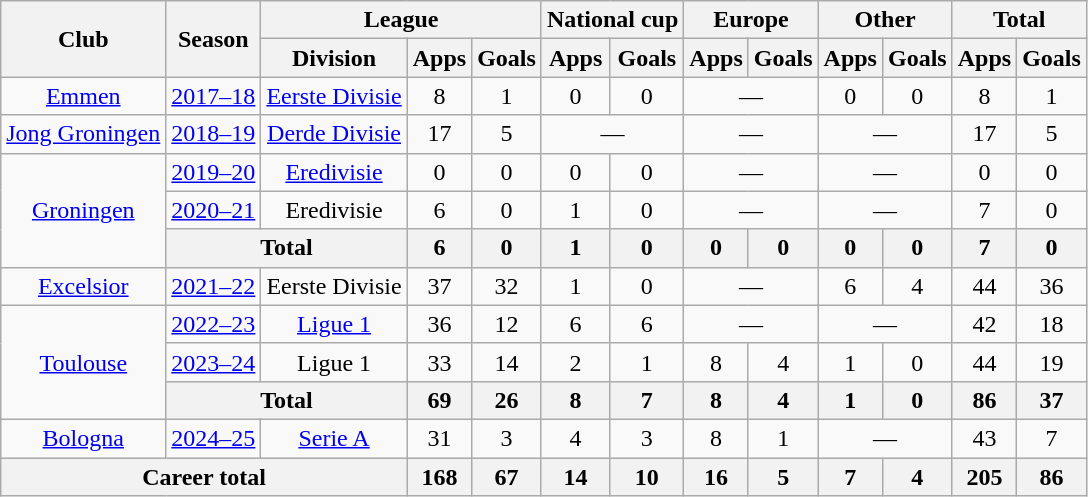<table class=wikitable style=text-align:center>
<tr>
<th rowspan="2">Club</th>
<th rowspan="2">Season</th>
<th colspan="3">League</th>
<th colspan="2">National cup</th>
<th colspan="2">Europe</th>
<th colspan="2">Other</th>
<th colspan="2">Total</th>
</tr>
<tr>
<th>Division</th>
<th>Apps</th>
<th>Goals</th>
<th>Apps</th>
<th>Goals</th>
<th>Apps</th>
<th>Goals</th>
<th>Apps</th>
<th>Goals</th>
<th>Apps</th>
<th>Goals</th>
</tr>
<tr>
<td><a href='#'>Emmen</a></td>
<td><a href='#'>2017–18</a></td>
<td><a href='#'>Eerste Divisie</a></td>
<td>8</td>
<td>1</td>
<td>0</td>
<td>0</td>
<td colspan="2">—</td>
<td>0</td>
<td>0</td>
<td>8</td>
<td>1</td>
</tr>
<tr>
<td><a href='#'>Jong Groningen</a></td>
<td><a href='#'>2018–19</a></td>
<td><a href='#'>Derde Divisie</a></td>
<td>17</td>
<td>5</td>
<td colspan="2">—</td>
<td colspan="2">—</td>
<td colspan="2">—</td>
<td>17</td>
<td>5</td>
</tr>
<tr>
<td rowspan="3"><a href='#'>Groningen</a></td>
<td><a href='#'>2019–20</a></td>
<td><a href='#'>Eredivisie</a></td>
<td>0</td>
<td>0</td>
<td>0</td>
<td>0</td>
<td colspan="2">—</td>
<td colspan="2">—</td>
<td>0</td>
<td>0</td>
</tr>
<tr>
<td><a href='#'>2020–21</a></td>
<td>Eredivisie</td>
<td>6</td>
<td>0</td>
<td>1</td>
<td>0</td>
<td colspan="2">—</td>
<td colspan="2">—</td>
<td>7</td>
<td>0</td>
</tr>
<tr>
<th colspan="2">Total</th>
<th>6</th>
<th>0</th>
<th>1</th>
<th>0</th>
<th>0</th>
<th>0</th>
<th>0</th>
<th>0</th>
<th>7</th>
<th>0</th>
</tr>
<tr>
<td><a href='#'>Excelsior</a></td>
<td><a href='#'>2021–22</a></td>
<td>Eerste Divisie</td>
<td>37</td>
<td>32</td>
<td>1</td>
<td>0</td>
<td colspan="2">—</td>
<td>6</td>
<td>4</td>
<td>44</td>
<td>36</td>
</tr>
<tr>
<td rowspan="3"><a href='#'>Toulouse</a></td>
<td><a href='#'>2022–23</a></td>
<td><a href='#'>Ligue 1</a></td>
<td>36</td>
<td>12</td>
<td>6</td>
<td>6</td>
<td colspan="2">—</td>
<td colspan="2">—</td>
<td>42</td>
<td>18</td>
</tr>
<tr>
<td><a href='#'>2023–24</a></td>
<td>Ligue 1</td>
<td>33</td>
<td>14</td>
<td>2</td>
<td>1</td>
<td>8</td>
<td>4</td>
<td>1</td>
<td>0</td>
<td>44</td>
<td>19</td>
</tr>
<tr>
<th colspan="2">Total</th>
<th>69</th>
<th>26</th>
<th>8</th>
<th>7</th>
<th>8</th>
<th>4</th>
<th>1</th>
<th>0</th>
<th>86</th>
<th>37</th>
</tr>
<tr>
<td><a href='#'>Bologna</a></td>
<td><a href='#'>2024–25</a></td>
<td><a href='#'>Serie A</a></td>
<td>31</td>
<td>3</td>
<td>4</td>
<td>3</td>
<td>8</td>
<td>1</td>
<td colspan="2">—</td>
<td>43</td>
<td>7</td>
</tr>
<tr>
<th colspan="3">Career total</th>
<th>168</th>
<th>67</th>
<th>14</th>
<th>10</th>
<th>16</th>
<th>5</th>
<th>7</th>
<th>4</th>
<th>205</th>
<th>86</th>
</tr>
</table>
